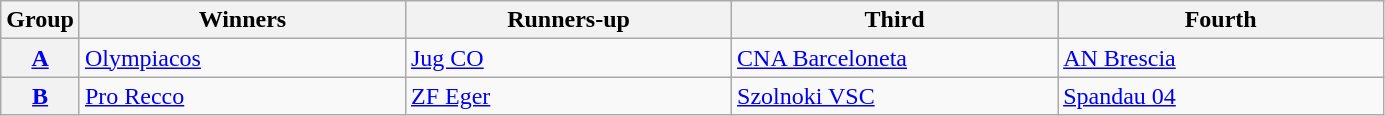<table class="wikitable">
<tr>
<th>Group</th>
<th width=210>Winners</th>
<th width=210>Runners-up</th>
<th width=210>Third</th>
<th width=210>Fourth</th>
</tr>
<tr>
<th><a href='#'>A</a></th>
<td> <a href='#'>Olympiacos</a></td>
<td> <a href='#'>Jug CO</a></td>
<td> <a href='#'>CNA Barceloneta</a></td>
<td> <a href='#'>AN Brescia</a></td>
</tr>
<tr>
<th><a href='#'>B</a></th>
<td> <a href='#'>Pro Recco</a></td>
<td> <a href='#'>ZF Eger</a></td>
<td> <a href='#'>Szolnoki VSC</a></td>
<td> <a href='#'>Spandau 04</a></td>
</tr>
</table>
